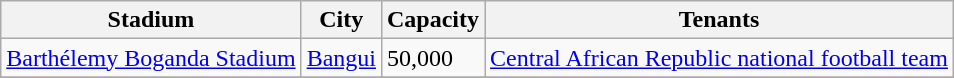<table class="wikitable sortable">
<tr>
<th>Stadium</th>
<th>City</th>
<th>Capacity</th>
<th>Tenants</th>
</tr>
<tr>
<td><a href='#'>Barthélemy Boganda Stadium</a></td>
<td><a href='#'>Bangui</a></td>
<td>50,000</td>
<td><a href='#'>Central African Republic national football team</a></td>
</tr>
<tr>
</tr>
</table>
